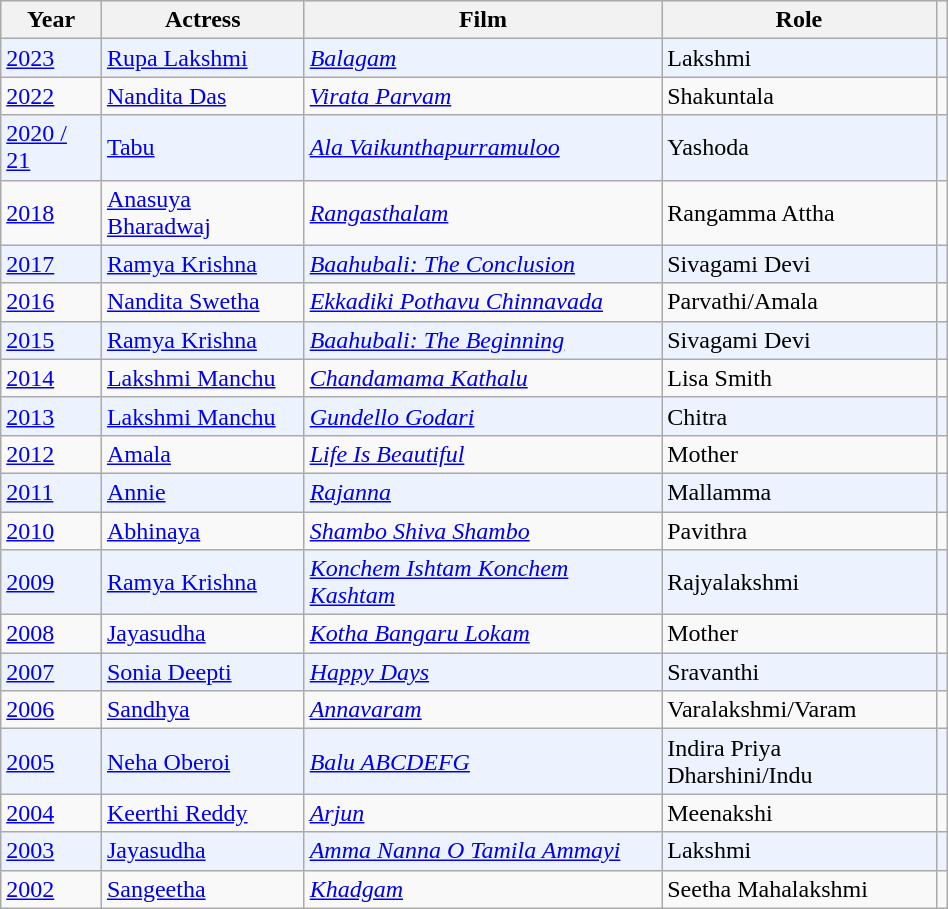<table class="wikitable sortable" width="50%">
<tr bgcolor="#d1e4fd">
<th>Year</th>
<th>Actress</th>
<th>Film</th>
<th>Role</th>
<th scope="col" class="unsortable"></th>
</tr>
<tr style="background:#edf3fe;">
<td><a href='#'>2023</a></td>
<td><a href='#'>Rupa Lakshmi</a></td>
<td><em><a href='#'>Balagam</a></em></td>
<td>Lakshmi</td>
<td></td>
</tr>
<tr>
<td><a href='#'>2022</a></td>
<td><a href='#'>Nandita Das</a></td>
<td><em><a href='#'>Virata Parvam</a></em></td>
<td>Shakuntala</td>
<td></td>
</tr>
<tr style="background:#edf3fe;">
<td><a href='#'>2020 / 21</a></td>
<td><a href='#'>Tabu</a></td>
<td><em><a href='#'>Ala Vaikunthapurramuloo</a></em></td>
<td>Yashoda</td>
<td></td>
</tr>
<tr>
<td><a href='#'>2018</a></td>
<td><a href='#'>Anasuya Bharadwaj</a></td>
<td><em><a href='#'>Rangasthalam</a></em></td>
<td>Rangamma Attha</td>
<td></td>
</tr>
<tr style="background:#edf3fe;">
<td><a href='#'>2017</a></td>
<td><a href='#'>Ramya Krishna</a></td>
<td><em><a href='#'>Baahubali: The Conclusion</a></em></td>
<td>Sivagami Devi</td>
<td></td>
</tr>
<tr>
<td><a href='#'>2016</a></td>
<td><a href='#'>Nandita Swetha</a></td>
<td><em><a href='#'>Ekkadiki Pothavu Chinnavada</a></em></td>
<td>Parvathi/Amala</td>
<td></td>
</tr>
<tr style="background:#edf3fe;">
<td><a href='#'>2015</a></td>
<td><a href='#'>Ramya Krishna</a></td>
<td><em><a href='#'>Baahubali: The Beginning</a></em></td>
<td>Sivagami Devi</td>
<td></td>
</tr>
<tr>
<td><a href='#'>2014</a></td>
<td><a href='#'>Lakshmi Manchu</a></td>
<td><em><a href='#'>Chandamama Kathalu</a></em></td>
<td>Lisa Smith</td>
<td></td>
</tr>
<tr bgcolor=#edf3fe>
<td><a href='#'>2013</a></td>
<td><a href='#'>Lakshmi Manchu</a></td>
<td><em><a href='#'>Gundello Godari</a></em></td>
<td>Chitra</td>
<td></td>
</tr>
<tr>
<td><a href='#'>2012</a></td>
<td><a href='#'>Amala</a></td>
<td><em><a href='#'>Life Is Beautiful</a></em></td>
<td>Mother</td>
<td></td>
</tr>
<tr bgcolor=#edf3fe>
<td><a href='#'>2011</a></td>
<td><a href='#'>Annie</a></td>
<td><em><a href='#'>Rajanna</a></em></td>
<td>Mallamma</td>
<td></td>
</tr>
<tr>
<td><a href='#'>2010</a></td>
<td><a href='#'>Abhinaya</a></td>
<td><em><a href='#'>Shambo Shiva Shambo</a></em></td>
<td>Pavithra</td>
<td></td>
</tr>
<tr bgcolor=#edf3fe>
<td><a href='#'>2009</a></td>
<td><a href='#'>Ramya Krishna</a></td>
<td><em><a href='#'>Konchem Ishtam Konchem Kashtam</a></em></td>
<td>Rajyalakshmi</td>
<td></td>
</tr>
<tr>
<td><a href='#'>2008</a></td>
<td><a href='#'>Jayasudha</a></td>
<td><em><a href='#'>Kotha Bangaru Lokam</a></em></td>
<td>Mother</td>
<td></td>
</tr>
<tr bgcolor=#edf3fe>
<td><a href='#'>2007</a></td>
<td><a href='#'>Sonia Deepti</a></td>
<td><em><a href='#'>Happy Days</a></em></td>
<td>Sravanthi</td>
<td></td>
</tr>
<tr>
<td><a href='#'>2006</a></td>
<td><a href='#'>Sandhya</a></td>
<td><em><a href='#'>Annavaram</a></em></td>
<td>Varalakshmi/Varam</td>
<td></td>
</tr>
<tr bgcolor=#edf3fe>
<td><a href='#'>2005</a></td>
<td><a href='#'>Neha Oberoi</a></td>
<td><em><a href='#'>Balu ABCDEFG</a></em></td>
<td>Indira Priya Dharshini/Indu</td>
<td></td>
</tr>
<tr>
<td><a href='#'>2004</a></td>
<td><a href='#'>Keerthi Reddy</a></td>
<td><em><a href='#'>Arjun</a></em></td>
<td>Meenakshi</td>
<td></td>
</tr>
<tr bgcolor=#edf3fe>
<td><a href='#'>2003</a></td>
<td><a href='#'>Jayasudha</a></td>
<td><em><a href='#'>Amma Nanna O Tamila Ammayi</a></em></td>
<td>Lakshmi</td>
<td></td>
</tr>
<tr>
<td><a href='#'>2002</a></td>
<td><a href='#'>Sangeetha</a></td>
<td><em><a href='#'>Khadgam</a></em></td>
<td>Seetha Mahalakshmi</td>
<td></td>
</tr>
</table>
